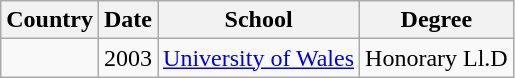<table class="wikitable">
<tr>
<th scope="col">Country</th>
<th scope="col">Date</th>
<th scope="col">School</th>
<th scope="col">Degree</th>
</tr>
<tr>
<td></td>
<td>2003</td>
<td><a href='#'>University of Wales</a></td>
<td>Honorary Ll.D</td>
</tr>
</table>
